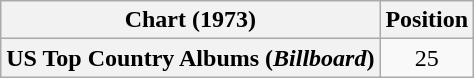<table class="wikitable plainrowheaders" style="text-align:center">
<tr>
<th scope="col">Chart (1973)</th>
<th scope="col">Position</th>
</tr>
<tr>
<th scope="row">US Top Country Albums (<em>Billboard</em>)</th>
<td>25</td>
</tr>
</table>
